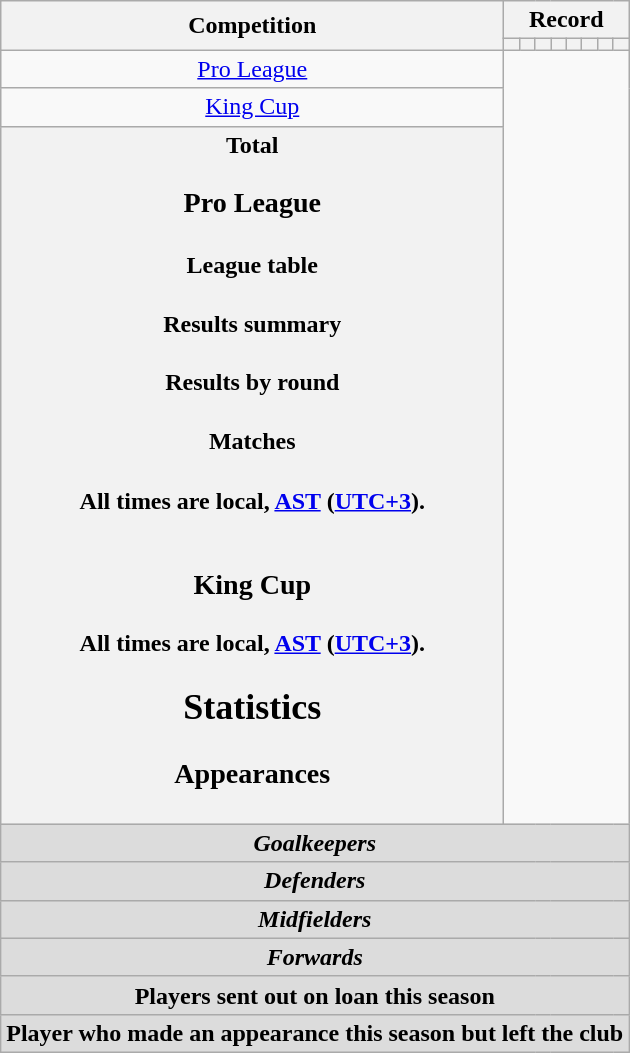<table class="wikitable" style="text-align: center">
<tr>
<th rowspan=2>Competition</th>
<th colspan=8>Record</th>
</tr>
<tr>
<th></th>
<th></th>
<th></th>
<th></th>
<th></th>
<th></th>
<th></th>
<th></th>
</tr>
<tr>
<td><a href='#'>Pro League</a><br></td>
</tr>
<tr>
<td><a href='#'>King Cup</a><br></td>
</tr>
<tr>
<th>Total<br>
<h3>Pro League</h3><h4>League table</h4><h4>Results summary</h4>
<h4>Results by round</h4><h4>Matches</h4>All times are local, <a href='#'>AST</a> (<a href='#'>UTC+3</a>).<br>


<br>
































<h3>King Cup</h3>
All times are local, <a href='#'>AST</a> (<a href='#'>UTC+3</a>).<br><h2>Statistics</h2><h3>Appearances</h3></th>
</tr>
<tr>
<th colspan=10 style=background:#dcdcdc; text-align:center><em>Goalkeepers</em><br>


</th>
</tr>
<tr>
<th colspan=10 style=background:#dcdcdc; text-align:center><em>Defenders</em><br>









</th>
</tr>
<tr>
<th colspan=10 style=background:#dcdcdc; text-align:center><em>Midfielders</em><br>








</th>
</tr>
<tr>
<th colspan=10 style=background:#dcdcdc; text-align:center><em>Forwards</em><br>



</th>
</tr>
<tr>
<th colspan=16 style=background:#dcdcdc; text-align:center>Players sent out on loan this season<br>
</th>
</tr>
<tr>
<th colspan=20 style=background:#dcdcdc; text-align:center>Player who made an appearance this season but left the club<br>


</th>
</tr>
</table>
